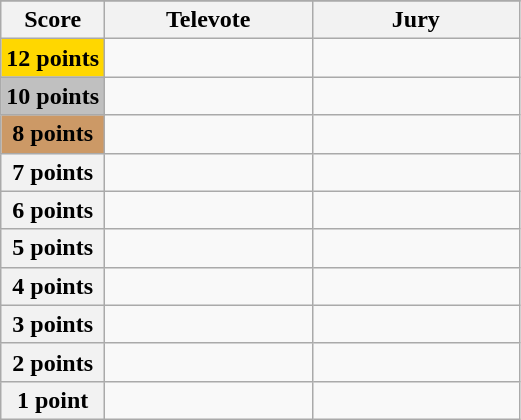<table class="wikitable">
<tr>
</tr>
<tr>
<th scope="col" width="20%">Score</th>
<th scope="col" width="40%">Televote</th>
<th scope="col" width="40%">Jury</th>
</tr>
<tr>
<th scope="row" style="background:gold">12 points</th>
<td></td>
<td></td>
</tr>
<tr>
<th scope="row" style="background:silver">10 points</th>
<td></td>
<td></td>
</tr>
<tr>
<th scope="row" style="background:#CC9966">8 points</th>
<td></td>
<td></td>
</tr>
<tr>
<th scope="row">7 points</th>
<td></td>
<td></td>
</tr>
<tr>
<th scope="row">6 points</th>
<td></td>
<td></td>
</tr>
<tr>
<th scope="row">5 points</th>
<td></td>
<td></td>
</tr>
<tr>
<th scope="row">4 points</th>
<td></td>
<td></td>
</tr>
<tr>
<th scope="row">3 points</th>
<td></td>
<td></td>
</tr>
<tr>
<th scope="row">2 points</th>
<td></td>
<td></td>
</tr>
<tr>
<th scope="row">1 point</th>
<td></td>
<td></td>
</tr>
</table>
